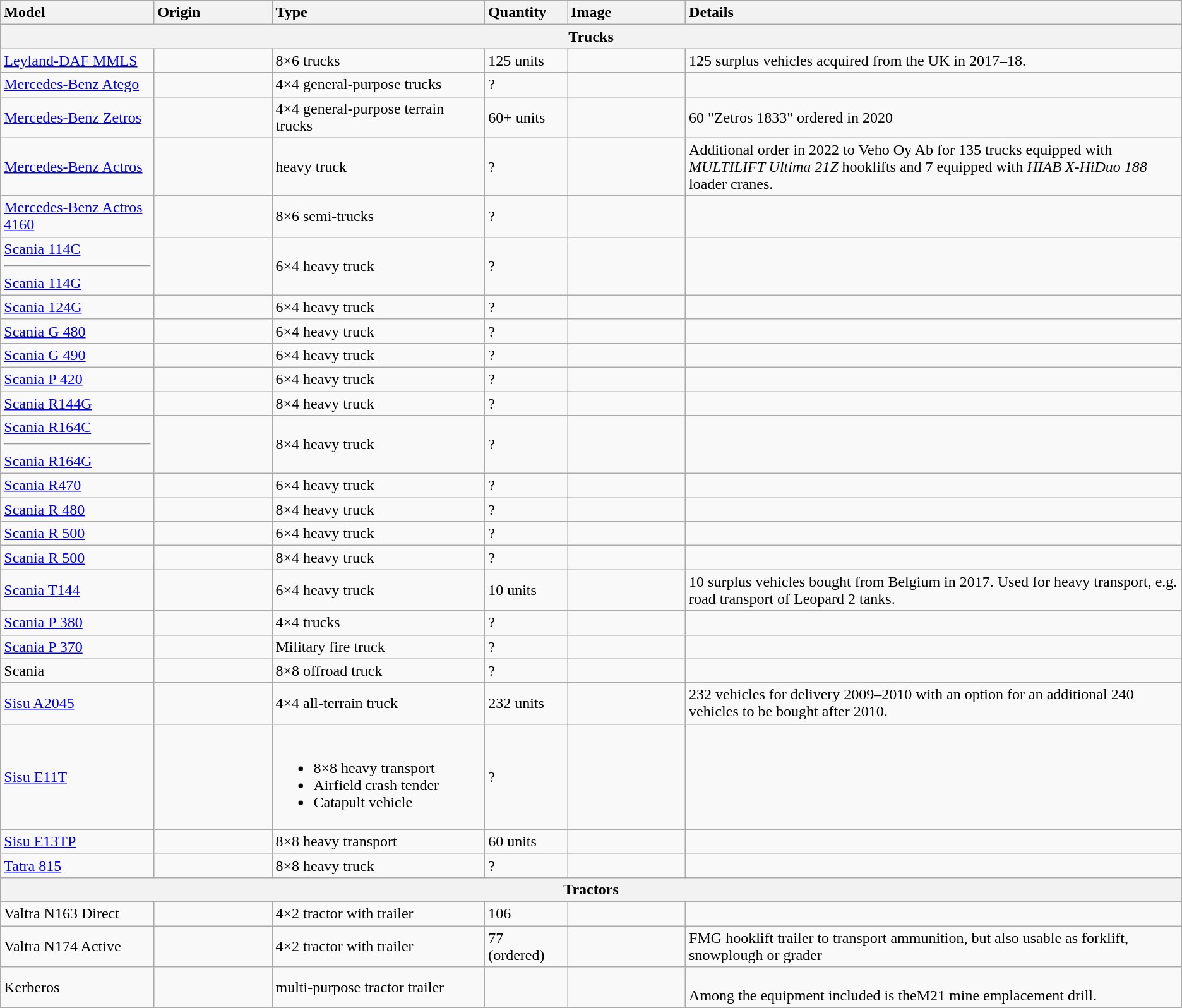<table class="wikitable">
<tr>
<th style="text-align: left; width:13%;">Model</th>
<th style="text-align: left; width:10%;">Origin</th>
<th style="text-align: left; width:18%;">Type</th>
<th style="text-align: left; width:7%;">Quantity</th>
<th style="text-align: left; width:10%;">Image</th>
<th style="text-align: left; width:42%;">Details</th>
</tr>
<tr>
<th colspan="6">Trucks</th>
</tr>
<tr>
<td><a href='#'>Leyland-DAF MMLS</a></td>
<td></td>
<td>8×6 trucks</td>
<td>125 units</td>
<td></td>
<td>125 surplus vehicles acquired from the UK in 2017–18.</td>
</tr>
<tr>
<td><a href='#'>Mercedes-Benz Atego</a></td>
<td></td>
<td>4×4 general-purpose trucks</td>
<td>?</td>
<td></td>
<td></td>
</tr>
<tr>
<td><a href='#'>Mercedes-Benz Zetros</a></td>
<td></td>
<td>4×4 general-purpose terrain trucks</td>
<td>60+ units</td>
<td></td>
<td>60 "Zetros 1833" ordered in 2020</td>
</tr>
<tr>
<td><a href='#'>Mercedes-Benz Actros</a></td>
<td></td>
<td>heavy truck</td>
<td>?</td>
<td></td>
<td>Additional order in 2022 to Veho Oy Ab for 135 trucks equipped with <em>MULTILIFT Ultima 21Z</em> hooklifts and 7 equipped with   <em>HIAB</em> <em>X-HiDuo 188</em> loader cranes.</td>
</tr>
<tr>
<td><a href='#'>Mercedes-Benz Actros 4160</a></td>
<td></td>
<td>8×6 semi-trucks</td>
<td>?</td>
<td></td>
<td></td>
</tr>
<tr>
<td><a href='#'>Scania 114C</a><hr><a href='#'>Scania 114G</a></td>
<td></td>
<td>6×4 heavy truck</td>
<td>?</td>
<td></td>
<td></td>
</tr>
<tr>
<td><a href='#'>Scania 124G</a></td>
<td></td>
<td>6×4 heavy truck</td>
<td>?</td>
<td></td>
<td></td>
</tr>
<tr>
<td><a href='#'>Scania G 480</a></td>
<td></td>
<td>6×4 heavy truck</td>
<td>?</td>
<td></td>
<td></td>
</tr>
<tr>
<td><a href='#'>Scania G 490</a></td>
<td></td>
<td>6×4 heavy truck</td>
<td>?</td>
<td></td>
<td></td>
</tr>
<tr>
<td><a href='#'>Scania P 420</a></td>
<td></td>
<td>6×4 heavy truck</td>
<td>?</td>
<td></td>
<td></td>
</tr>
<tr>
<td><a href='#'>Scania R144G</a></td>
<td></td>
<td>8×4 heavy truck</td>
<td>?</td>
<td></td>
<td></td>
</tr>
<tr>
<td><a href='#'>Scania R164C</a><hr><a href='#'>Scania R164G</a></td>
<td></td>
<td>8×4 heavy truck</td>
<td>?</td>
<td></td>
<td></td>
</tr>
<tr>
<td><a href='#'>Scania R470</a></td>
<td></td>
<td>6×4 heavy truck</td>
<td>?</td>
<td></td>
<td></td>
</tr>
<tr>
<td><a href='#'>Scania R 480</a></td>
<td></td>
<td>8×4 heavy truck</td>
<td>?</td>
<td></td>
<td></td>
</tr>
<tr>
<td><a href='#'>Scania R 500</a></td>
<td></td>
<td>6×4 heavy truck</td>
<td>?</td>
<td></td>
<td></td>
</tr>
<tr>
<td><a href='#'>Scania R 500</a></td>
<td></td>
<td>8×4 heavy truck</td>
<td>?</td>
<td></td>
<td></td>
</tr>
<tr>
<td><a href='#'>Scania T144</a></td>
<td></td>
<td>6×4 heavy truck</td>
<td>10 units</td>
<td></td>
<td>10 surplus vehicles bought from Belgium in 2017. Used for heavy transport, e.g. road transport of Leopard 2 tanks.</td>
</tr>
<tr>
<td><a href='#'>Scania P 380</a></td>
<td></td>
<td>4×4 trucks</td>
<td>?</td>
<td></td>
<td></td>
</tr>
<tr>
<td><a href='#'>Scania P 370</a></td>
<td></td>
<td>Military fire truck</td>
<td>?</td>
<td></td>
<td></td>
</tr>
<tr>
<td>Scania</td>
<td></td>
<td>8×8 offroad truck</td>
<td>?</td>
<td></td>
<td></td>
</tr>
<tr>
<td><a href='#'>Sisu A2045</a></td>
<td></td>
<td>4×4 all-terrain truck</td>
<td>232 units</td>
<td></td>
<td>232 vehicles for delivery 2009–2010 with an option for an additional 240 vehicles to be bought after 2010.</td>
</tr>
<tr>
<td><a href='#'>Sisu E11T</a></td>
<td></td>
<td><br><ul><li>8×8 heavy transport</li><li>Airfield crash tender</li><li>Catapult vehicle</li></ul></td>
<td>?</td>
<td></td>
<td></td>
</tr>
<tr>
<td><a href='#'>Sisu E13TP</a></td>
<td></td>
<td>8×8 heavy transport</td>
<td>60 units</td>
<td></td>
<td></td>
</tr>
<tr>
<td><a href='#'>Tatra 815</a></td>
<td></td>
<td>8×8 heavy truck</td>
<td>?</td>
<td></td>
<td></td>
</tr>
<tr>
<th colspan="6">Tractors</th>
</tr>
<tr>
<td>Valtra N163 Direct</td>
<td></td>
<td>4×2 tractor with trailer</td>
<td>106</td>
<td></td>
<td></td>
</tr>
<tr>
<td>Valtra N174 Active</td>
<td></td>
<td>4×2 tractor with trailer</td>
<td>77<br>(ordered)</td>
<td></td>
<td>FMG hooklift trailer to transport ammunition, but also usable as forklift, snowplough or grader</td>
</tr>
<tr>
<td>Kerberos</td>
<td></td>
<td>multi-purpose tractor trailer</td>
<td></td>
<td></td>
<td><br>Among the equipment included is theM21 mine emplacement drill.</td>
</tr>
</table>
